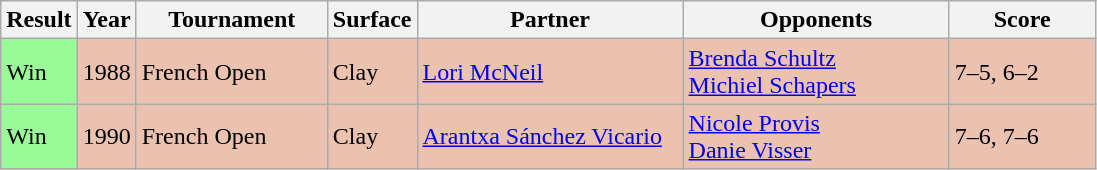<table class="sortable wikitable">
<tr>
<th style="width:40px">Result</th>
<th style="width:30px">Year</th>
<th style="width:120px">Tournament</th>
<th style="width:50px">Surface</th>
<th style="width:170px">Partner</th>
<th style="width:170px">Opponents</th>
<th style="width:90px" class="unsortable">Score</th>
</tr>
<tr style="background:#ebc2af;">
<td style="background:#98fb98;">Win</td>
<td>1988</td>
<td>French Open</td>
<td>Clay</td>
<td> <a href='#'>Lori McNeil</a></td>
<td> <a href='#'>Brenda Schultz</a> <br>  <a href='#'>Michiel Schapers</a></td>
<td>7–5, 6–2</td>
</tr>
<tr style="background:#ebc2af;">
<td style="background:#98fb98;">Win</td>
<td>1990</td>
<td>French Open</td>
<td>Clay</td>
<td> <a href='#'>Arantxa Sánchez Vicario</a></td>
<td> <a href='#'>Nicole Provis</a><br> <a href='#'>Danie Visser</a></td>
<td>7–6, 7–6</td>
</tr>
</table>
